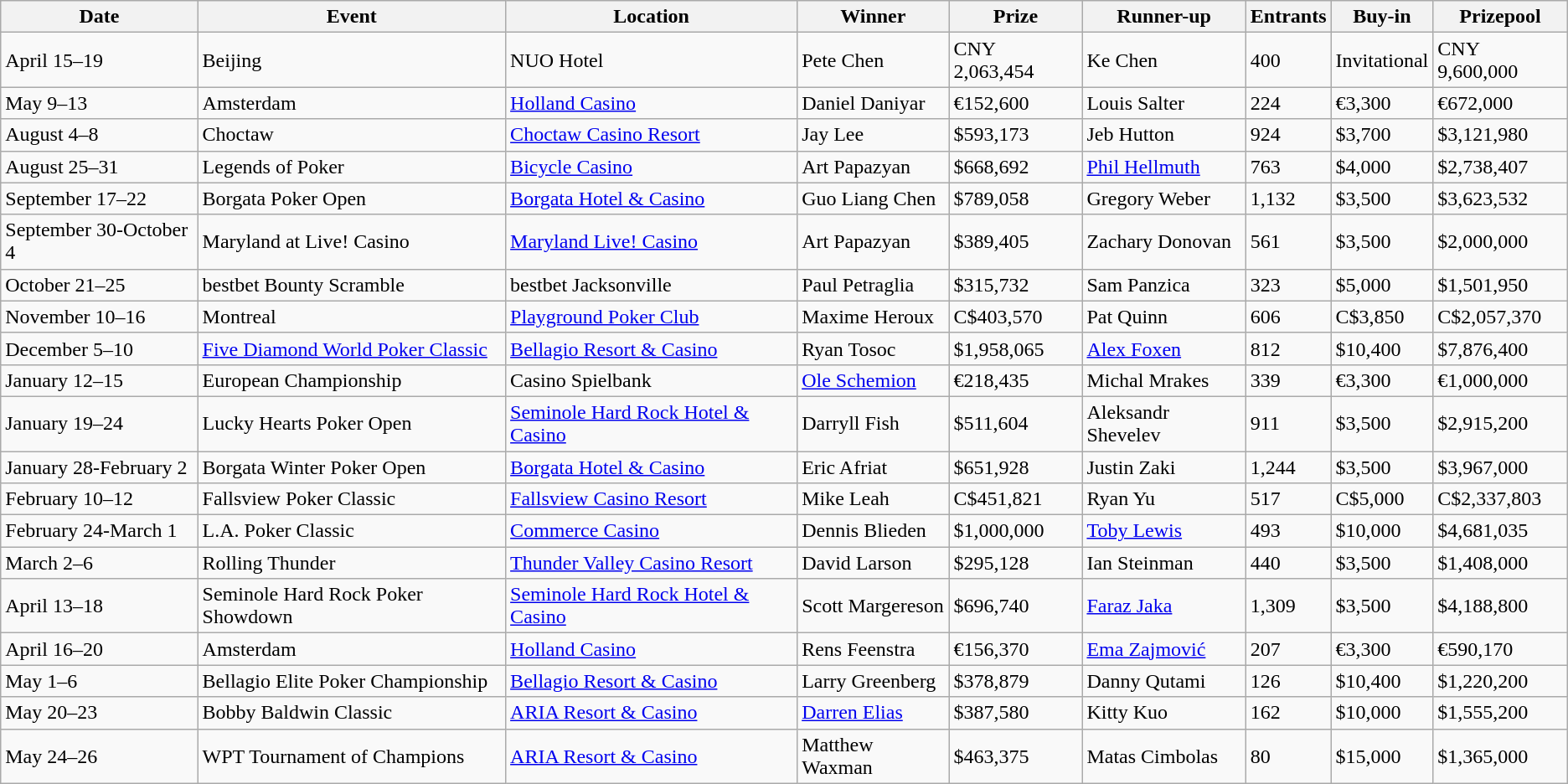<table class="wikitable">
<tr>
<th>Date</th>
<th>Event</th>
<th>Location</th>
<th>Winner</th>
<th>Prize</th>
<th>Runner-up</th>
<th>Entrants</th>
<th>Buy-in</th>
<th>Prizepool</th>
</tr>
<tr>
<td>April 15–19</td>
<td>Beijing</td>
<td>NUO Hotel</td>
<td>Pete Chen</td>
<td>CNY 2,063,454</td>
<td>Ke Chen</td>
<td>400</td>
<td>Invitational</td>
<td>CNY 9,600,000</td>
</tr>
<tr>
<td>May 9–13</td>
<td>Amsterdam</td>
<td><a href='#'>Holland Casino</a></td>
<td>Daniel Daniyar</td>
<td>€152,600</td>
<td>Louis Salter</td>
<td>224</td>
<td>€3,300</td>
<td>€672,000</td>
</tr>
<tr>
<td>August 4–8</td>
<td>Choctaw</td>
<td><a href='#'>Choctaw Casino Resort</a></td>
<td>Jay Lee</td>
<td>$593,173</td>
<td>Jeb Hutton</td>
<td>924</td>
<td>$3,700</td>
<td>$3,121,980</td>
</tr>
<tr>
<td>August 25–31</td>
<td>Legends of Poker</td>
<td><a href='#'>Bicycle Casino</a></td>
<td>Art Papazyan</td>
<td>$668,692</td>
<td><a href='#'>Phil Hellmuth</a></td>
<td>763</td>
<td>$4,000</td>
<td>$2,738,407</td>
</tr>
<tr>
<td>September 17–22</td>
<td>Borgata Poker Open</td>
<td><a href='#'>Borgata Hotel & Casino</a></td>
<td>Guo Liang Chen</td>
<td>$789,058</td>
<td>Gregory Weber</td>
<td>1,132</td>
<td>$3,500</td>
<td>$3,623,532</td>
</tr>
<tr>
<td>September 30-October 4</td>
<td>Maryland at Live! Casino</td>
<td><a href='#'>Maryland Live! Casino</a></td>
<td>Art Papazyan</td>
<td>$389,405</td>
<td>Zachary Donovan</td>
<td>561</td>
<td>$3,500</td>
<td>$2,000,000</td>
</tr>
<tr>
<td>October 21–25</td>
<td>bestbet Bounty Scramble</td>
<td>bestbet Jacksonville</td>
<td>Paul Petraglia</td>
<td>$315,732</td>
<td>Sam Panzica</td>
<td>323</td>
<td>$5,000</td>
<td>$1,501,950</td>
</tr>
<tr>
<td>November 10–16</td>
<td>Montreal</td>
<td><a href='#'>Playground Poker Club</a></td>
<td>Maxime Heroux</td>
<td>C$403,570</td>
<td>Pat Quinn</td>
<td>606</td>
<td>C$3,850</td>
<td>C$2,057,370</td>
</tr>
<tr>
<td>December 5–10</td>
<td><a href='#'>Five Diamond World Poker Classic</a></td>
<td><a href='#'>Bellagio Resort & Casino</a></td>
<td>Ryan Tosoc</td>
<td>$1,958,065</td>
<td><a href='#'>Alex Foxen</a></td>
<td>812</td>
<td>$10,400</td>
<td>$7,876,400</td>
</tr>
<tr>
<td>January 12–15</td>
<td>European Championship</td>
<td>Casino Spielbank</td>
<td><a href='#'>Ole Schemion</a></td>
<td>€218,435</td>
<td>Michal Mrakes</td>
<td>339</td>
<td>€3,300</td>
<td>€1,000,000</td>
</tr>
<tr>
<td>January 19–24</td>
<td>Lucky Hearts Poker Open</td>
<td><a href='#'>Seminole Hard Rock Hotel & Casino</a></td>
<td>Darryll Fish</td>
<td>$511,604</td>
<td>Aleksandr Shevelev</td>
<td>911</td>
<td>$3,500</td>
<td>$2,915,200</td>
</tr>
<tr>
<td>January 28-February 2</td>
<td>Borgata Winter Poker Open</td>
<td><a href='#'>Borgata Hotel & Casino</a></td>
<td>Eric Afriat</td>
<td>$651,928</td>
<td>Justin Zaki</td>
<td>1,244</td>
<td>$3,500</td>
<td>$3,967,000</td>
</tr>
<tr>
<td>February 10–12</td>
<td>Fallsview Poker Classic</td>
<td><a href='#'>Fallsview Casino Resort</a></td>
<td>Mike Leah</td>
<td>C$451,821</td>
<td>Ryan Yu</td>
<td>517</td>
<td>C$5,000</td>
<td>C$2,337,803</td>
</tr>
<tr>
<td>February 24-March 1</td>
<td>L.A. Poker Classic</td>
<td><a href='#'>Commerce Casino</a></td>
<td>Dennis Blieden</td>
<td>$1,000,000</td>
<td><a href='#'>Toby Lewis</a></td>
<td>493</td>
<td>$10,000</td>
<td>$4,681,035</td>
</tr>
<tr>
<td>March 2–6</td>
<td>Rolling Thunder</td>
<td><a href='#'>Thunder Valley Casino Resort</a></td>
<td>David Larson</td>
<td>$295,128</td>
<td>Ian Steinman</td>
<td>440</td>
<td>$3,500</td>
<td>$1,408,000</td>
</tr>
<tr>
<td>April 13–18</td>
<td>Seminole Hard Rock Poker Showdown</td>
<td><a href='#'>Seminole Hard Rock Hotel & Casino</a></td>
<td>Scott Margereson</td>
<td>$696,740</td>
<td><a href='#'>Faraz Jaka</a></td>
<td>1,309</td>
<td>$3,500</td>
<td>$4,188,800</td>
</tr>
<tr>
<td>April 16–20</td>
<td>Amsterdam</td>
<td><a href='#'>Holland Casino</a></td>
<td>Rens Feenstra</td>
<td>€156,370</td>
<td><a href='#'>Ema Zajmović</a></td>
<td>207</td>
<td>€3,300</td>
<td>€590,170</td>
</tr>
<tr>
<td>May 1–6</td>
<td>Bellagio Elite Poker Championship</td>
<td><a href='#'>Bellagio Resort & Casino</a></td>
<td>Larry Greenberg</td>
<td>$378,879</td>
<td>Danny Qutami</td>
<td>126</td>
<td>$10,400</td>
<td>$1,220,200</td>
</tr>
<tr>
<td>May 20–23</td>
<td>Bobby Baldwin Classic</td>
<td><a href='#'>ARIA Resort & Casino</a></td>
<td><a href='#'>Darren Elias</a></td>
<td>$387,580</td>
<td>Kitty Kuo</td>
<td>162</td>
<td>$10,000</td>
<td>$1,555,200</td>
</tr>
<tr>
<td>May 24–26</td>
<td>WPT Tournament of Champions</td>
<td><a href='#'>ARIA Resort & Casino</a></td>
<td>Matthew Waxman</td>
<td>$463,375</td>
<td>Matas Cimbolas</td>
<td>80</td>
<td>$15,000</td>
<td>$1,365,000</td>
</tr>
</table>
